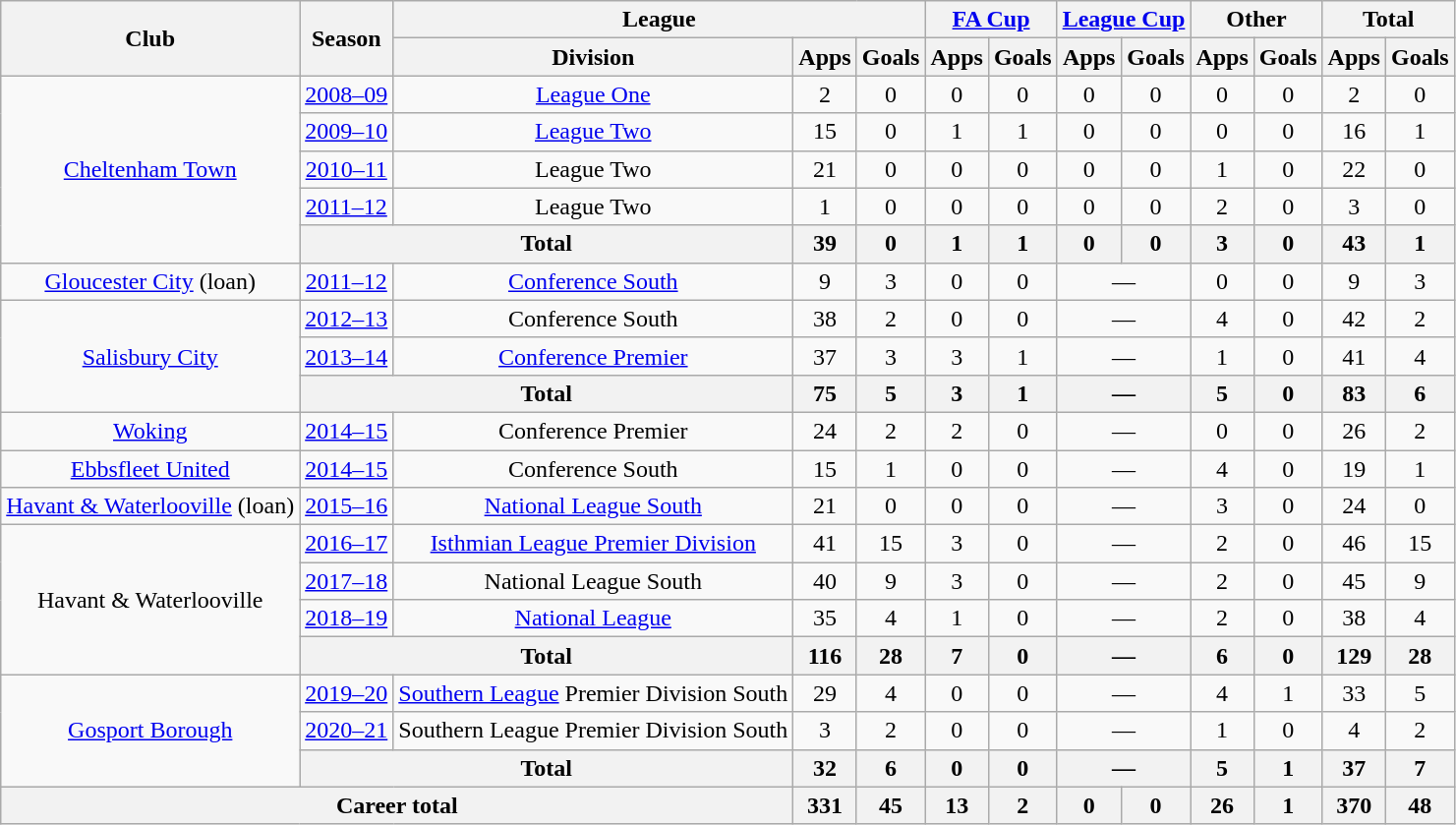<table class="wikitable" style="text-align: center;">
<tr>
<th rowspan="2">Club</th>
<th rowspan="2">Season</th>
<th colspan="3">League</th>
<th colspan="2"><a href='#'>FA Cup</a></th>
<th colspan="2"><a href='#'>League Cup</a></th>
<th colspan="2">Other</th>
<th colspan="2">Total</th>
</tr>
<tr>
<th>Division</th>
<th>Apps</th>
<th>Goals</th>
<th>Apps</th>
<th>Goals</th>
<th>Apps</th>
<th>Goals</th>
<th>Apps</th>
<th>Goals</th>
<th>Apps</th>
<th>Goals</th>
</tr>
<tr>
<td rowspan="5" valign="center"><a href='#'>Cheltenham Town</a></td>
<td><a href='#'>2008–09</a></td>
<td><a href='#'>League One</a></td>
<td>2</td>
<td>0</td>
<td>0</td>
<td>0</td>
<td>0</td>
<td>0</td>
<td>0</td>
<td>0</td>
<td>2</td>
<td>0</td>
</tr>
<tr>
<td><a href='#'>2009–10</a></td>
<td><a href='#'>League Two</a></td>
<td>15</td>
<td>0</td>
<td>1</td>
<td>1</td>
<td>0</td>
<td>0</td>
<td>0</td>
<td>0</td>
<td>16</td>
<td>1</td>
</tr>
<tr>
<td><a href='#'>2010–11</a></td>
<td>League Two</td>
<td>21</td>
<td>0</td>
<td>0</td>
<td>0</td>
<td>0</td>
<td>0</td>
<td>1</td>
<td>0</td>
<td>22</td>
<td>0</td>
</tr>
<tr>
<td><a href='#'>2011–12</a></td>
<td>League Two</td>
<td>1</td>
<td>0</td>
<td>0</td>
<td>0</td>
<td>0</td>
<td>0</td>
<td>2</td>
<td>0</td>
<td>3</td>
<td>0</td>
</tr>
<tr>
<th colspan="2">Total</th>
<th>39</th>
<th>0</th>
<th>1</th>
<th>1</th>
<th>0</th>
<th>0</th>
<th>3</th>
<th>0</th>
<th>43</th>
<th>1</th>
</tr>
<tr>
<td rowspan="1" valign="center"><a href='#'>Gloucester City</a> (loan)</td>
<td><a href='#'>2011–12</a></td>
<td><a href='#'>Conference South</a></td>
<td>9</td>
<td>3</td>
<td>0</td>
<td>0</td>
<td colspan="2">—</td>
<td>0</td>
<td>0</td>
<td>9</td>
<td>3</td>
</tr>
<tr>
<td rowspan="3" valign="center"><a href='#'>Salisbury City</a></td>
<td><a href='#'>2012–13</a></td>
<td>Conference South</td>
<td>38</td>
<td>2</td>
<td>0</td>
<td>0</td>
<td colspan="2">—</td>
<td>4</td>
<td>0</td>
<td>42</td>
<td>2</td>
</tr>
<tr>
<td><a href='#'>2013–14</a></td>
<td><a href='#'>Conference Premier</a></td>
<td>37</td>
<td>3</td>
<td>3</td>
<td>1</td>
<td colspan="2">—</td>
<td>1</td>
<td>0</td>
<td>41</td>
<td>4</td>
</tr>
<tr>
<th colspan="2">Total</th>
<th>75</th>
<th>5</th>
<th>3</th>
<th>1</th>
<th colspan="2">—</th>
<th>5</th>
<th>0</th>
<th>83</th>
<th>6</th>
</tr>
<tr>
<td rowspan="1" valign="center"><a href='#'>Woking</a></td>
<td><a href='#'>2014–15</a></td>
<td>Conference Premier</td>
<td>24</td>
<td>2</td>
<td>2</td>
<td>0</td>
<td colspan="2">—</td>
<td>0</td>
<td>0</td>
<td>26</td>
<td>2</td>
</tr>
<tr>
<td rowspan="1" valign="center"><a href='#'>Ebbsfleet United</a></td>
<td><a href='#'>2014–15</a></td>
<td>Conference South</td>
<td>15</td>
<td>1</td>
<td>0</td>
<td>0</td>
<td colspan="2">—</td>
<td>4</td>
<td>0</td>
<td>19</td>
<td>1</td>
</tr>
<tr>
<td rowspan="1" valign="center"><a href='#'>Havant & Waterlooville</a> (loan)</td>
<td><a href='#'>2015–16</a></td>
<td><a href='#'>National League South</a></td>
<td>21</td>
<td>0</td>
<td>0</td>
<td>0</td>
<td colspan="2">—</td>
<td>3</td>
<td>0</td>
<td>24</td>
<td>0</td>
</tr>
<tr>
<td rowspan="4" valign="center">Havant & Waterlooville</td>
<td><a href='#'>2016–17</a></td>
<td><a href='#'>Isthmian League Premier Division</a></td>
<td>41</td>
<td>15</td>
<td>3</td>
<td>0</td>
<td colspan="2">—</td>
<td>2</td>
<td>0</td>
<td>46</td>
<td>15</td>
</tr>
<tr>
<td><a href='#'>2017–18</a></td>
<td>National League South</td>
<td>40</td>
<td>9</td>
<td>3</td>
<td>0</td>
<td colspan="2">—</td>
<td>2</td>
<td>0</td>
<td>45</td>
<td>9</td>
</tr>
<tr>
<td><a href='#'>2018–19</a></td>
<td><a href='#'>National League</a></td>
<td>35</td>
<td>4</td>
<td>1</td>
<td>0</td>
<td colspan="2">—</td>
<td>2</td>
<td>0</td>
<td>38</td>
<td>4</td>
</tr>
<tr>
<th colspan="2">Total</th>
<th>116</th>
<th>28</th>
<th>7</th>
<th>0</th>
<th colspan="2">—</th>
<th>6</th>
<th>0</th>
<th>129</th>
<th>28</th>
</tr>
<tr>
<td rowspan="3" valign="center"><a href='#'>Gosport Borough</a></td>
<td><a href='#'>2019–20</a></td>
<td><a href='#'>Southern League</a> Premier Division South</td>
<td>29</td>
<td>4</td>
<td>0</td>
<td>0</td>
<td colspan="2">—</td>
<td>4</td>
<td>1</td>
<td>33</td>
<td>5</td>
</tr>
<tr>
<td><a href='#'>2020–21</a></td>
<td>Southern League Premier Division South</td>
<td>3</td>
<td>2</td>
<td>0</td>
<td>0</td>
<td colspan="2">—</td>
<td>1</td>
<td>0</td>
<td>4</td>
<td>2</td>
</tr>
<tr>
<th colspan="2">Total</th>
<th>32</th>
<th>6</th>
<th>0</th>
<th>0</th>
<th colspan="2">—</th>
<th>5</th>
<th>1</th>
<th>37</th>
<th>7</th>
</tr>
<tr>
<th colspan="3">Career total</th>
<th>331</th>
<th>45</th>
<th>13</th>
<th>2</th>
<th>0</th>
<th>0</th>
<th>26</th>
<th>1</th>
<th>370</th>
<th>48</th>
</tr>
</table>
